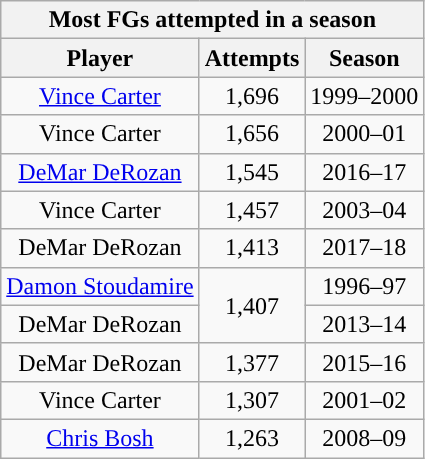<table class="wikitable" style="text-align:center">
<tr>
<th colspan="3">Most FGs attempted in a season</th>
</tr>
<tr>
<th>Player</th>
<th>Attempts</th>
<th>Season</th>
</tr>
<tr>
<td><a href='#'>Vince Carter</a></td>
<td>1,696</td>
<td>1999–2000</td>
</tr>
<tr>
<td>Vince Carter</td>
<td>1,656</td>
<td>2000–01</td>
</tr>
<tr>
<td><a href='#'>DeMar DeRozan</a></td>
<td>1,545</td>
<td>2016–17</td>
</tr>
<tr>
<td>Vince Carter</td>
<td>1,457</td>
<td>2003–04</td>
</tr>
<tr>
<td>DeMar DeRozan</td>
<td>1,413</td>
<td>2017–18</td>
</tr>
<tr>
<td><a href='#'>Damon Stoudamire</a></td>
<td rowspan=2>1,407</td>
<td>1996–97</td>
</tr>
<tr>
<td>DeMar DeRozan</td>
<td>2013–14</td>
</tr>
<tr>
<td>DeMar DeRozan</td>
<td>1,377</td>
<td>2015–16</td>
</tr>
<tr>
<td>Vince Carter</td>
<td>1,307</td>
<td>2001–02</td>
</tr>
<tr>
<td><a href='#'>Chris Bosh</a></td>
<td>1,263</td>
<td>2008–09</td>
</tr>
</table>
